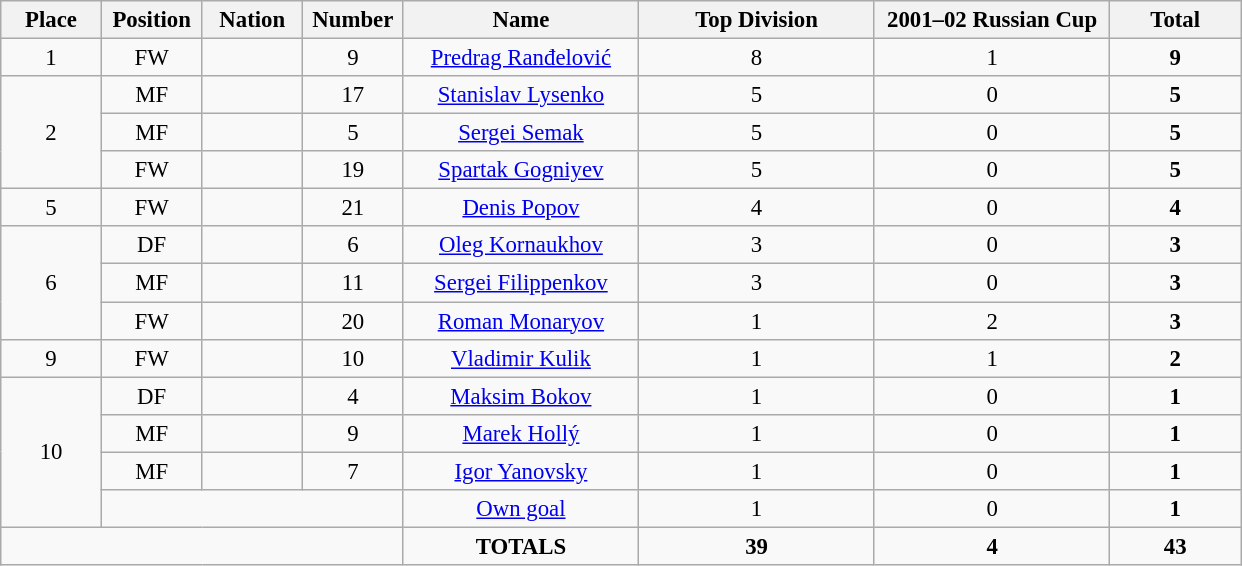<table class="wikitable" style="font-size: 95%; text-align: center;">
<tr>
<th width=60>Place</th>
<th width=60>Position</th>
<th width=60>Nation</th>
<th width=60>Number</th>
<th width=150>Name</th>
<th width=150>Top Division</th>
<th width=150>2001–02 Russian Cup</th>
<th width=80><strong>Total</strong></th>
</tr>
<tr>
<td>1</td>
<td>FW</td>
<td></td>
<td>9</td>
<td><a href='#'>Predrag Ranđelović</a></td>
<td>8</td>
<td>1</td>
<td><strong>9</strong></td>
</tr>
<tr>
<td rowspan="3">2</td>
<td>MF</td>
<td></td>
<td>17</td>
<td><a href='#'>Stanislav Lysenko</a></td>
<td>5</td>
<td>0</td>
<td><strong>5</strong></td>
</tr>
<tr>
<td>MF</td>
<td></td>
<td>5</td>
<td><a href='#'>Sergei Semak</a></td>
<td>5</td>
<td>0</td>
<td><strong>5</strong></td>
</tr>
<tr>
<td>FW</td>
<td></td>
<td>19</td>
<td><a href='#'>Spartak Gogniyev</a></td>
<td>5</td>
<td>0</td>
<td><strong>5</strong></td>
</tr>
<tr>
<td>5</td>
<td>FW</td>
<td></td>
<td>21</td>
<td><a href='#'>Denis Popov</a></td>
<td>4</td>
<td>0</td>
<td><strong>4</strong></td>
</tr>
<tr>
<td rowspan="3">6</td>
<td>DF</td>
<td></td>
<td>6</td>
<td><a href='#'>Oleg Kornaukhov</a></td>
<td>3</td>
<td>0</td>
<td><strong>3</strong></td>
</tr>
<tr>
<td>MF</td>
<td></td>
<td>11</td>
<td><a href='#'>Sergei Filippenkov</a></td>
<td>3</td>
<td>0</td>
<td><strong>3</strong></td>
</tr>
<tr>
<td>FW</td>
<td></td>
<td>20</td>
<td><a href='#'>Roman Monaryov</a></td>
<td>1</td>
<td>2</td>
<td><strong>3</strong></td>
</tr>
<tr>
<td>9</td>
<td>FW</td>
<td></td>
<td>10</td>
<td><a href='#'>Vladimir Kulik</a></td>
<td>1</td>
<td>1</td>
<td><strong>2</strong></td>
</tr>
<tr>
<td rowspan="4">10</td>
<td>DF</td>
<td></td>
<td>4</td>
<td><a href='#'>Maksim Bokov</a></td>
<td>1</td>
<td>0</td>
<td><strong>1</strong></td>
</tr>
<tr>
<td>MF</td>
<td></td>
<td>9</td>
<td><a href='#'>Marek Hollý</a></td>
<td>1</td>
<td>0</td>
<td><strong>1</strong></td>
</tr>
<tr>
<td>MF</td>
<td></td>
<td>7</td>
<td><a href='#'>Igor Yanovsky</a></td>
<td>1</td>
<td>0</td>
<td><strong>1</strong></td>
</tr>
<tr>
<td colspan="3"></td>
<td><a href='#'>Own goal</a></td>
<td>1</td>
<td>0</td>
<td><strong>1</strong></td>
</tr>
<tr>
<td colspan="4"></td>
<td><strong>TOTALS</strong></td>
<td><strong>39</strong></td>
<td><strong>4</strong></td>
<td><strong>43</strong></td>
</tr>
</table>
